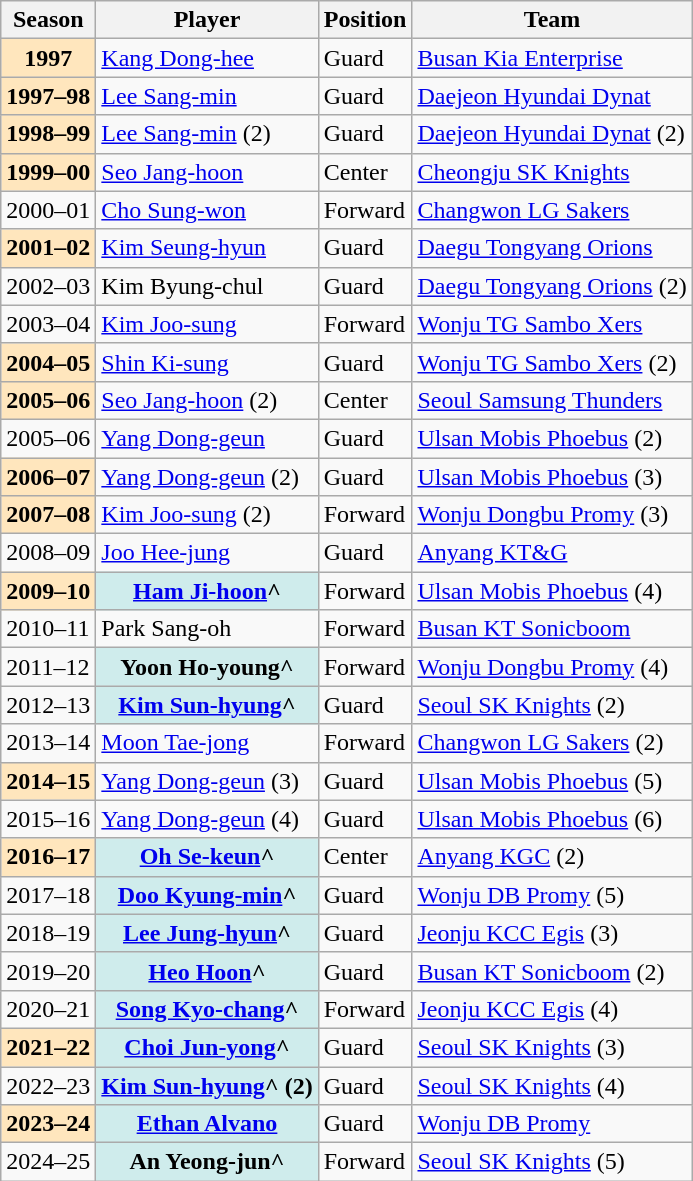<table class="wikitable plainrowheaders sortable" summary="Season (sortable), Player (sortable), Position (sortable), Nationality (sortable) and Team (sortable)">
<tr>
<th scope="col">Season</th>
<th scope="col">Player</th>
<th scope="col">Position</th>
<th scope="col">Team</th>
</tr>
<tr>
<th scope="row" style="background-color:#FFE6BD">1997 </th>
<td><a href='#'>Kang Dong-hee</a></td>
<td>Guard</td>
<td><a href='#'>Busan Kia Enterprise</a></td>
</tr>
<tr>
<th scope="row" style="background-color:#FFE6BD">1997–98 </th>
<td><a href='#'>Lee Sang-min</a></td>
<td>Guard</td>
<td><a href='#'>Daejeon Hyundai Dynat</a></td>
</tr>
<tr>
<th scope="row" style="background-color:#FFE6BD">1998–99 </th>
<td><a href='#'>Lee Sang-min</a> (2)</td>
<td>Guard</td>
<td><a href='#'>Daejeon Hyundai Dynat</a> (2)</td>
</tr>
<tr>
<th scope="row" style="background-color:#FFE6BD">1999–00 </th>
<td><a href='#'>Seo Jang-hoon</a></td>
<td>Center</td>
<td><a href='#'>Cheongju SK Knights</a></td>
</tr>
<tr>
<td>2000–01</td>
<td><a href='#'>Cho Sung-won</a></td>
<td>Forward</td>
<td><a href='#'>Changwon LG Sakers</a></td>
</tr>
<tr>
<th scope="row" style="background-color:#FFE6BD">2001–02 </th>
<td><a href='#'>Kim Seung-hyun</a></td>
<td>Guard</td>
<td><a href='#'>Daegu Tongyang Orions</a></td>
</tr>
<tr>
<td>2002–03</td>
<td>Kim Byung-chul</td>
<td>Guard</td>
<td><a href='#'>Daegu Tongyang Orions</a> (2)</td>
</tr>
<tr>
<td>2003–04</td>
<td><a href='#'>Kim Joo-sung</a></td>
<td>Forward</td>
<td><a href='#'>Wonju TG Sambo Xers</a></td>
</tr>
<tr>
<th scope="row" style="background-color:#FFE6BD">2004–05 </th>
<td><a href='#'>Shin Ki-sung</a></td>
<td>Guard</td>
<td><a href='#'>Wonju TG Sambo Xers</a> (2)</td>
</tr>
<tr>
<th scope="row" style="background-color:#FFE6BD">2005–06 </th>
<td><a href='#'>Seo Jang-hoon</a> (2)</td>
<td>Center</td>
<td><a href='#'>Seoul Samsung Thunders</a></td>
</tr>
<tr>
<td>2005–06</td>
<td><a href='#'>Yang Dong-geun</a></td>
<td>Guard</td>
<td><a href='#'>Ulsan Mobis Phoebus</a> (2)</td>
</tr>
<tr>
<th scope="row" style="background-color:#FFE6BD">2006–07 </th>
<td><a href='#'>Yang Dong-geun</a> (2)</td>
<td>Guard</td>
<td><a href='#'>Ulsan Mobis Phoebus</a> (3)</td>
</tr>
<tr>
<th scope="row" style="background-color:#FFE6BD">2007–08 </th>
<td><a href='#'>Kim Joo-sung</a> (2)</td>
<td>Forward</td>
<td><a href='#'>Wonju Dongbu Promy</a> (3)</td>
</tr>
<tr>
<td>2008–09</td>
<td><a href='#'>Joo Hee-jung</a></td>
<td>Guard</td>
<td><a href='#'>Anyang KT&G</a></td>
</tr>
<tr>
<th scope="row" style="background-color:#FFE6BD">2009–10 </th>
<th scope="row" style="background-color:#CFECEC"><a href='#'>Ham Ji-hoon</a>^</th>
<td>Forward</td>
<td><a href='#'>Ulsan Mobis Phoebus</a> (4)</td>
</tr>
<tr>
<td>2010–11</td>
<td>Park Sang-oh</td>
<td>Forward</td>
<td><a href='#'>Busan KT Sonicboom</a></td>
</tr>
<tr>
<td>2011–12</td>
<th scope="row" style="background-color:#CFECEC">Yoon Ho-young^</th>
<td>Forward</td>
<td><a href='#'>Wonju Dongbu Promy</a> (4)</td>
</tr>
<tr>
<td>2012–13</td>
<th scope="row" style="background-color:#CFECEC"><a href='#'>Kim Sun-hyung</a>^</th>
<td>Guard</td>
<td><a href='#'>Seoul SK Knights</a> (2)</td>
</tr>
<tr>
<td>2013–14</td>
<td><a href='#'>Moon Tae-jong</a></td>
<td>Forward</td>
<td><a href='#'>Changwon LG Sakers</a> (2)</td>
</tr>
<tr>
<th scope="row" style="background-color:#FFE6BD">2014–15 </th>
<td><a href='#'>Yang Dong-geun</a> (3)</td>
<td>Guard</td>
<td><a href='#'>Ulsan Mobis Phoebus</a> (5)</td>
</tr>
<tr>
<td>2015–16</td>
<td><a href='#'>Yang Dong-geun</a> (4)</td>
<td>Guard</td>
<td><a href='#'>Ulsan Mobis Phoebus</a> (6)</td>
</tr>
<tr>
<th scope="row" style="background-color:#FFE6BD">2016–17 </th>
<th scope="row" style="background-color:#CFECEC"><a href='#'>Oh Se-keun</a>^</th>
<td>Center</td>
<td><a href='#'>Anyang KGC</a> (2)</td>
</tr>
<tr>
<td>2017–18</td>
<th scope="row" style="background-color:#CFECEC"><a href='#'>Doo Kyung-min</a>^</th>
<td>Guard</td>
<td><a href='#'>Wonju DB Promy</a> (5)</td>
</tr>
<tr>
<td>2018–19</td>
<th scope="row" style="background-color:#CFECEC"><a href='#'>Lee Jung-hyun</a>^</th>
<td>Guard</td>
<td><a href='#'>Jeonju KCC Egis</a> (3)</td>
</tr>
<tr>
<td>2019–20</td>
<th scope="row" style="background-color:#CFECEC"><a href='#'>Heo Hoon</a>^</th>
<td>Guard</td>
<td><a href='#'>Busan KT Sonicboom</a> (2)</td>
</tr>
<tr>
<td>2020–21</td>
<th scope="row" style="background-color:#CFECEC"><a href='#'>Song Kyo-chang</a>^</th>
<td>Forward</td>
<td><a href='#'>Jeonju KCC Egis</a> (4)</td>
</tr>
<tr>
<th scope="row" style="background-color:#FFE6BD">2021–22 </th>
<th scope="row" style="background-color:#CFECEC"><a href='#'>Choi Jun-yong</a>^</th>
<td>Guard</td>
<td><a href='#'>Seoul SK Knights</a> (3)</td>
</tr>
<tr>
<td>2022–23</td>
<th scope="row" style="background-color:#CFECEC"><a href='#'>Kim Sun-hyung</a>^ (2)</th>
<td>Guard</td>
<td><a href='#'>Seoul SK Knights</a> (4)</td>
</tr>
<tr>
<th scope="row" style="background-color:#FFE6BD">2023–24</th>
<th scope="row" style="background-color:#CFECEC"><a href='#'>Ethan Alvano</a></th>
<td>Guard</td>
<td><a href='#'>Wonju DB Promy</a></td>
</tr>
<tr>
<td>2024–25</td>
<th scope="row" style="background-color:#CFECEC">An Yeong-jun^</th>
<td>Forward</td>
<td><a href='#'>Seoul SK Knights</a> (5)</td>
</tr>
</table>
